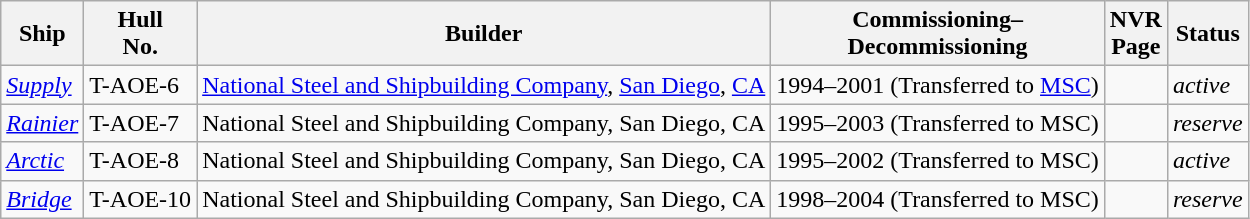<table class="wikitable">
<tr>
<th>Ship</th>
<th>Hull<br>No.</th>
<th>Builder</th>
<th>Commissioning–<br>Decommissioning</th>
<th>NVR<br>Page</th>
<th>Status</th>
</tr>
<tr>
<td><a href='#'><em>Supply</em></a></td>
<td>T-AOE-6</td>
<td><a href='#'>National Steel and Shipbuilding Company</a>, <a href='#'>San Diego</a>, <a href='#'>CA</a></td>
<td>1994–2001 (Transferred to <a href='#'>MSC</a>)</td>
<td></td>
<td><em>active</em></td>
</tr>
<tr>
<td><a href='#'><em>Rainier</em></a></td>
<td>T-AOE-7</td>
<td>National Steel and Shipbuilding Company, San Diego, CA</td>
<td>1995–2003 (Transferred to MSC)</td>
<td></td>
<td><em>reserve</em></td>
</tr>
<tr>
<td><a href='#'><em>Arctic</em></a></td>
<td>T-AOE-8</td>
<td>National Steel and Shipbuilding Company, San Diego, CA</td>
<td>1995–2002 (Transferred to MSC)</td>
<td></td>
<td><em>active</em></td>
</tr>
<tr>
<td><a href='#'><em>Bridge</em></a></td>
<td>T-AOE-10</td>
<td>National Steel and Shipbuilding Company, San Diego, CA</td>
<td>1998–2004 (Transferred to MSC)</td>
<td></td>
<td><em>reserve</em></td>
</tr>
</table>
